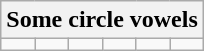<table class="wikitable" style="margin:0px;">
<tr>
<th colspan="7">Some circle vowels</th>
</tr>
<tr>
<td></td>
<td></td>
<td></td>
<td></td>
<td></td>
<td></td>
</tr>
</table>
